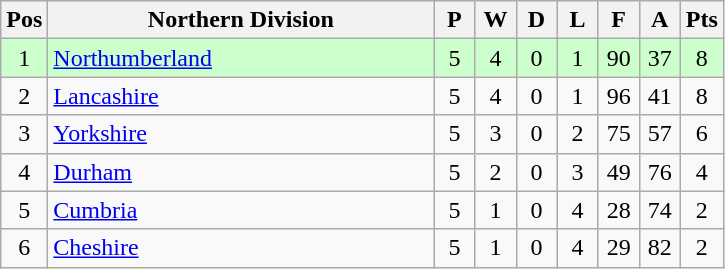<table class="wikitable" style="font-size: 100%">
<tr>
<th width=20>Pos</th>
<th width=250>Northern Division</th>
<th width=20>P</th>
<th width=20>W</th>
<th width=20>D</th>
<th width=20>L</th>
<th width=20>F</th>
<th width=20>A</th>
<th width=20>Pts</th>
</tr>
<tr align=center style="background: #CCFFCC;">
<td>1</td>
<td align="left"><a href='#'>Northumberland</a></td>
<td>5</td>
<td>4</td>
<td>0</td>
<td>1</td>
<td>90</td>
<td>37</td>
<td>8</td>
</tr>
<tr align=center>
<td>2</td>
<td align="left"><a href='#'>Lancashire</a></td>
<td>5</td>
<td>4</td>
<td>0</td>
<td>1</td>
<td>96</td>
<td>41</td>
<td>8</td>
</tr>
<tr align=center>
<td>3</td>
<td align="left"><a href='#'>Yorkshire</a></td>
<td>5</td>
<td>3</td>
<td>0</td>
<td>2</td>
<td>75</td>
<td>57</td>
<td>6</td>
</tr>
<tr align=center>
<td>4</td>
<td align="left"><a href='#'>Durham</a></td>
<td>5</td>
<td>2</td>
<td>0</td>
<td>3</td>
<td>49</td>
<td>76</td>
<td>4</td>
</tr>
<tr align=center>
<td>5</td>
<td align="left"><a href='#'>Cumbria</a></td>
<td>5</td>
<td>1</td>
<td>0</td>
<td>4</td>
<td>28</td>
<td>74</td>
<td>2</td>
</tr>
<tr align=center>
<td>6</td>
<td align="left"><a href='#'>Cheshire</a></td>
<td>5</td>
<td>1</td>
<td>0</td>
<td>4</td>
<td>29</td>
<td>82</td>
<td>2</td>
</tr>
</table>
